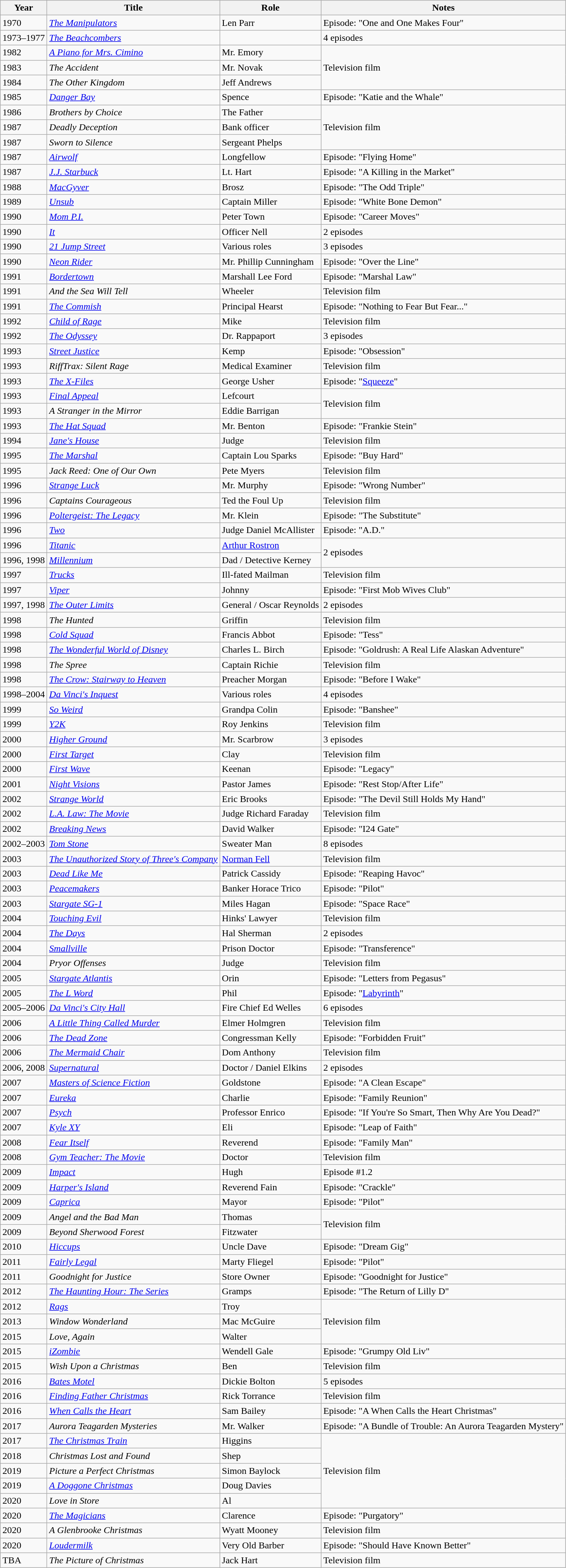<table class="wikitable sortable">
<tr>
<th>Year</th>
<th>Title</th>
<th>Role</th>
<th class="unsortable">Notes</th>
</tr>
<tr>
<td>1970</td>
<td data-sort-value="Manipulators, The"><em><a href='#'>The Manipulators</a></em></td>
<td>Len Parr</td>
<td>Episode: "One and One Makes Four"</td>
</tr>
<tr>
<td>1973–1977</td>
<td data-sort-value="Beachcombers, The"><em><a href='#'>The Beachcombers</a></em></td>
<td></td>
<td>4 episodes</td>
</tr>
<tr>
<td>1982</td>
<td data-sort-value="Piano for Mrs. Cimino, A"><em><a href='#'>A Piano for Mrs. Cimino</a></em></td>
<td>Mr. Emory</td>
<td rowspan="3">Television film</td>
</tr>
<tr>
<td>1983</td>
<td data-sort-value="Accident, The"><em>The Accident</em></td>
<td>Mr. Novak</td>
</tr>
<tr>
<td>1984</td>
<td data-sort-value="Other Kingdom, The"><em>The Other Kingdom</em></td>
<td>Jeff Andrews</td>
</tr>
<tr>
<td>1985</td>
<td><em><a href='#'>Danger Bay</a></em></td>
<td>Spence</td>
<td>Episode: "Katie and the Whale"</td>
</tr>
<tr>
<td>1986</td>
<td><em>Brothers by Choice</em></td>
<td>The Father</td>
<td rowspan="3">Television film</td>
</tr>
<tr>
<td>1987</td>
<td><em>Deadly Deception</em></td>
<td>Bank officer</td>
</tr>
<tr>
<td>1987</td>
<td><em>Sworn to Silence</em></td>
<td>Sergeant Phelps</td>
</tr>
<tr>
<td>1987</td>
<td><em><a href='#'>Airwolf</a></em></td>
<td>Longfellow</td>
<td>Episode: "Flying Home"</td>
</tr>
<tr>
<td>1987</td>
<td><em><a href='#'>J.J. Starbuck</a></em></td>
<td>Lt. Hart</td>
<td>Episode: "A Killing in the Market"</td>
</tr>
<tr>
<td>1988</td>
<td><a href='#'><em>MacGyver</em></a></td>
<td>Brosz</td>
<td>Episode: "The Odd Triple"</td>
</tr>
<tr>
<td>1989</td>
<td><a href='#'><em>Unsub</em></a></td>
<td>Captain Miller</td>
<td>Episode: "White Bone Demon"</td>
</tr>
<tr>
<td>1990</td>
<td><em><a href='#'>Mom P.I.</a></em></td>
<td>Peter Town</td>
<td>Episode: "Career Moves"</td>
</tr>
<tr>
<td>1990</td>
<td><a href='#'><em>It</em></a></td>
<td>Officer Nell</td>
<td>2 episodes</td>
</tr>
<tr>
<td>1990</td>
<td><em><a href='#'>21 Jump Street</a></em></td>
<td>Various roles</td>
<td>3 episodes</td>
</tr>
<tr>
<td>1990</td>
<td><em><a href='#'>Neon Rider</a></em></td>
<td>Mr. Phillip Cunningham</td>
<td>Episode: "Over the Line"</td>
</tr>
<tr>
<td>1991</td>
<td><a href='#'><em>Bordertown</em></a></td>
<td>Marshall Lee Ford</td>
<td>Episode: "Marshal Law"</td>
</tr>
<tr>
<td>1991</td>
<td><em>And the Sea Will Tell</em></td>
<td>Wheeler</td>
<td>Television film</td>
</tr>
<tr>
<td>1991</td>
<td data-sort-value="Commish, The"><em><a href='#'>The Commish</a></em></td>
<td>Principal Hearst</td>
<td>Episode: "Nothing to Fear But Fear..."</td>
</tr>
<tr>
<td>1992</td>
<td><em><a href='#'>Child of Rage</a></em></td>
<td>Mike</td>
<td>Television film</td>
</tr>
<tr>
<td>1992</td>
<td data-sort-value="Odyssey, The"><a href='#'><em>The Odyssey</em></a></td>
<td>Dr. Rappaport</td>
<td>3 episodes</td>
</tr>
<tr>
<td>1993</td>
<td><em><a href='#'>Street Justice</a></em></td>
<td>Kemp</td>
<td>Episode: "Obsession"</td>
</tr>
<tr>
<td>1993</td>
<td><em>RiffTrax: Silent Rage</em></td>
<td>Medical Examiner</td>
<td>Television film</td>
</tr>
<tr>
<td>1993</td>
<td data-sort-value="X-Files, The"><em><a href='#'>The X-Files</a></em></td>
<td>George Usher</td>
<td>Episode: "<a href='#'>Squeeze</a>"</td>
</tr>
<tr>
<td>1993</td>
<td><em><a href='#'>Final Appeal</a></em></td>
<td>Lefcourt</td>
<td rowspan="2">Television film</td>
</tr>
<tr>
<td>1993</td>
<td data-sort-value="Stranger in the Mirror, A"><em>A Stranger in the Mirror</em></td>
<td>Eddie Barrigan</td>
</tr>
<tr>
<td>1993</td>
<td data-sort-value="Hat Squad, The"><em><a href='#'>The Hat Squad</a></em></td>
<td>Mr. Benton</td>
<td>Episode: "Frankie Stein"</td>
</tr>
<tr>
<td>1994</td>
<td><em><a href='#'>Jane's House</a></em></td>
<td>Judge</td>
<td>Television film</td>
</tr>
<tr>
<td>1995</td>
<td data-sort-value="Marshal, The"><em><a href='#'>The Marshal</a></em></td>
<td>Captain Lou Sparks</td>
<td>Episode: "Buy Hard"</td>
</tr>
<tr>
<td>1995</td>
<td><em>Jack Reed: One of Our Own</em></td>
<td>Pete Myers</td>
<td>Television film</td>
</tr>
<tr>
<td>1996</td>
<td><em><a href='#'>Strange Luck</a></em></td>
<td>Mr. Murphy</td>
<td>Episode: "Wrong Number"</td>
</tr>
<tr>
<td>1996</td>
<td><em>Captains Courageous</em></td>
<td>Ted the Foul Up</td>
<td>Television film</td>
</tr>
<tr>
<td>1996</td>
<td><em><a href='#'>Poltergeist: The Legacy</a></em></td>
<td>Mr. Klein</td>
<td>Episode: "The Substitute"</td>
</tr>
<tr>
<td>1996</td>
<td><a href='#'><em>Two</em></a></td>
<td>Judge Daniel McAllister</td>
<td>Episode: "A.D."</td>
</tr>
<tr>
<td>1996</td>
<td><a href='#'><em>Titanic</em></a></td>
<td><a href='#'>Arthur Rostron</a></td>
<td rowspan="2">2 episodes</td>
</tr>
<tr>
<td>1996, 1998</td>
<td><a href='#'><em>Millennium</em></a></td>
<td>Dad / Detective Kerney</td>
</tr>
<tr>
<td>1997</td>
<td><a href='#'><em>Trucks</em></a></td>
<td>Ill-fated Mailman</td>
<td>Television film</td>
</tr>
<tr>
<td>1997</td>
<td><a href='#'><em>Viper</em></a></td>
<td>Johnny</td>
<td>Episode: "First Mob Wives Club"</td>
</tr>
<tr>
<td>1997, 1998</td>
<td data-sort-value="Outer Limits, The"><a href='#'><em>The Outer Limits</em></a></td>
<td>General / Oscar Reynolds</td>
<td>2 episodes</td>
</tr>
<tr>
<td>1998</td>
<td data-sort-value="Hunted, The"><em>The Hunted</em></td>
<td>Griffin</td>
<td>Television film</td>
</tr>
<tr>
<td>1998</td>
<td><em><a href='#'>Cold Squad</a></em></td>
<td>Francis Abbot</td>
<td>Episode: "Tess"</td>
</tr>
<tr>
<td>1998</td>
<td data-sort-value="Wonderful World of Disney, The"><em><a href='#'>The Wonderful World of Disney</a></em></td>
<td>Charles L. Birch</td>
<td>Episode: "Goldrush: A Real Life Alaskan Adventure"</td>
</tr>
<tr>
<td>1998</td>
<td data-sort-value="Spree, The"><em>The Spree</em></td>
<td>Captain Richie</td>
<td>Television film</td>
</tr>
<tr>
<td>1998</td>
<td data-sort-value="Crow: Stairway to Heaven, The"><em><a href='#'>The Crow: Stairway to Heaven</a></em></td>
<td>Preacher Morgan</td>
<td>Episode: "Before I Wake"</td>
</tr>
<tr>
<td>1998–2004</td>
<td><em><a href='#'>Da Vinci's Inquest</a></em></td>
<td>Various roles</td>
<td>4 episodes</td>
</tr>
<tr>
<td>1999</td>
<td><em><a href='#'>So Weird</a></em></td>
<td>Grandpa Colin</td>
<td>Episode: "Banshee"</td>
</tr>
<tr>
<td>1999</td>
<td><a href='#'><em>Y2K</em></a></td>
<td>Roy Jenkins</td>
<td>Television film</td>
</tr>
<tr>
<td>2000</td>
<td><a href='#'><em>Higher Ground</em></a></td>
<td>Mr. Scarbrow</td>
<td>3 episodes</td>
</tr>
<tr>
<td>2000</td>
<td><em><a href='#'>First Target</a></em></td>
<td>Clay</td>
<td>Television film</td>
</tr>
<tr>
<td>2000</td>
<td><a href='#'><em>First Wave</em></a></td>
<td>Keenan</td>
<td>Episode: "Legacy"</td>
</tr>
<tr>
<td>2001</td>
<td><a href='#'><em>Night Visions</em></a></td>
<td>Pastor James</td>
<td>Episode: "Rest Stop/After Life"</td>
</tr>
<tr>
<td>2002</td>
<td><em><a href='#'>Strange World</a></em></td>
<td>Eric Brooks</td>
<td>Episode: "The Devil Still Holds My Hand"</td>
</tr>
<tr>
<td>2002</td>
<td><em><a href='#'>L.A. Law: The Movie</a></em></td>
<td>Judge Richard Faraday</td>
<td>Television film</td>
</tr>
<tr>
<td>2002</td>
<td><a href='#'><em>Breaking News</em></a></td>
<td>David Walker</td>
<td>Episode: "I24 Gate"</td>
</tr>
<tr>
<td>2002–2003</td>
<td><a href='#'><em>Tom Stone</em></a></td>
<td>Sweater Man</td>
<td>8 episodes</td>
</tr>
<tr>
<td>2003</td>
<td><a href='#'><em>The Unauthorized Story of Three's Company</em></a></td>
<td><a href='#'>Norman Fell</a></td>
<td>Television film</td>
</tr>
<tr>
<td>2003</td>
<td><em><a href='#'>Dead Like Me</a></em></td>
<td>Patrick Cassidy</td>
<td>Episode: "Reaping Havoc"</td>
</tr>
<tr>
<td>2003</td>
<td><a href='#'><em>Peacemakers</em></a></td>
<td>Banker Horace Trico</td>
<td>Episode: "Pilot"</td>
</tr>
<tr>
<td>2003</td>
<td><em><a href='#'>Stargate SG-1</a></em></td>
<td>Miles Hagan</td>
<td>Episode: "Space Race"</td>
</tr>
<tr>
<td>2004</td>
<td><a href='#'><em>Touching Evil</em></a></td>
<td>Hinks' Lawyer</td>
<td>Television film</td>
</tr>
<tr>
<td>2004</td>
<td data-sort-value="Days, The"><a href='#'><em>The Days</em></a></td>
<td>Hal Sherman</td>
<td>2 episodes</td>
</tr>
<tr>
<td>2004</td>
<td><em><a href='#'>Smallville</a></em></td>
<td>Prison Doctor</td>
<td>Episode: "Transference"</td>
</tr>
<tr>
<td>2004</td>
<td><em>Pryor Offenses</em></td>
<td>Judge</td>
<td>Television film</td>
</tr>
<tr>
<td>2005</td>
<td><em><a href='#'>Stargate Atlantis</a></em></td>
<td>Orin</td>
<td>Episode: "Letters from Pegasus"</td>
</tr>
<tr>
<td>2005</td>
<td data-sort-value="L Word, The"><em><a href='#'>The L Word</a></em></td>
<td>Phil</td>
<td>Episode: "<a href='#'>Labyrinth</a>"</td>
</tr>
<tr>
<td>2005–2006</td>
<td><em><a href='#'>Da Vinci's City Hall</a></em></td>
<td>Fire Chief Ed Welles</td>
<td>6 episodes</td>
</tr>
<tr>
<td>2006</td>
<td data-sort-value="Little Thing Called Murder, A"><em><a href='#'>A Little Thing Called Murder</a></em></td>
<td>Elmer Holmgren</td>
<td>Television film</td>
</tr>
<tr>
<td>2006</td>
<td data-sort-value="Dead Zone, The"><a href='#'><em>The Dead Zone</em></a></td>
<td>Congressman Kelly</td>
<td>Episode: "Forbidden Fruit"</td>
</tr>
<tr>
<td>2006</td>
<td data-sort-value="Mermaid Chair, The"><a href='#'><em>The Mermaid Chair</em></a></td>
<td>Dom Anthony</td>
<td>Television film</td>
</tr>
<tr>
<td>2006, 2008</td>
<td><a href='#'><em>Supernatural</em></a></td>
<td>Doctor / Daniel Elkins</td>
<td>2 episodes</td>
</tr>
<tr>
<td>2007</td>
<td><em><a href='#'>Masters of Science Fiction</a></em></td>
<td>Goldstone</td>
<td>Episode: "A Clean Escape"</td>
</tr>
<tr>
<td>2007</td>
<td><a href='#'><em>Eureka</em></a></td>
<td>Charlie</td>
<td>Episode: "Family Reunion"</td>
</tr>
<tr>
<td>2007</td>
<td><em><a href='#'>Psych</a></em></td>
<td>Professor Enrico</td>
<td>Episode: "If You're So Smart, Then Why Are You Dead?"</td>
</tr>
<tr>
<td>2007</td>
<td><em><a href='#'>Kyle XY</a></em></td>
<td>Eli</td>
<td>Episode: "Leap of Faith"</td>
</tr>
<tr>
<td>2008</td>
<td><a href='#'><em>Fear Itself</em></a></td>
<td>Reverend</td>
<td>Episode: "Family Man"</td>
</tr>
<tr>
<td>2008</td>
<td><em><a href='#'>Gym Teacher: The Movie</a></em></td>
<td>Doctor</td>
<td>Television film</td>
</tr>
<tr>
<td>2009</td>
<td><a href='#'><em>Impact</em></a></td>
<td>Hugh</td>
<td>Episode #1.2</td>
</tr>
<tr>
<td>2009</td>
<td><em><a href='#'>Harper's Island</a></em></td>
<td>Reverend Fain</td>
<td>Episode: "Crackle"</td>
</tr>
<tr>
<td>2009</td>
<td><em><a href='#'>Caprica</a></em></td>
<td>Mayor</td>
<td>Episode: "Pilot"</td>
</tr>
<tr>
<td>2009</td>
<td><em>Angel and the Bad Man</em></td>
<td>Thomas</td>
<td rowspan="2">Television film</td>
</tr>
<tr>
<td>2009</td>
<td><em>Beyond Sherwood Forest</em></td>
<td>Fitzwater</td>
</tr>
<tr>
<td>2010</td>
<td><a href='#'><em>Hiccups</em></a></td>
<td>Uncle Dave</td>
<td>Episode: "Dream Gig"</td>
</tr>
<tr>
<td>2011</td>
<td><em><a href='#'>Fairly Legal</a></em></td>
<td>Marty Fliegel</td>
<td>Episode: "Pilot"</td>
</tr>
<tr>
<td>2011</td>
<td><em>Goodnight for Justice</em></td>
<td>Store Owner</td>
<td>Episode: "Goodnight for Justice"</td>
</tr>
<tr>
<td>2012</td>
<td data-sort-value="Haunting Hour: The Series, The"><em><a href='#'>The Haunting Hour: The Series</a></em></td>
<td>Gramps</td>
<td>Episode: "The Return of Lilly D"</td>
</tr>
<tr>
<td>2012</td>
<td><a href='#'><em>Rags</em></a></td>
<td>Troy</td>
<td rowspan="3">Television film</td>
</tr>
<tr>
<td>2013</td>
<td><em>Window Wonderland</em></td>
<td>Mac McGuire</td>
</tr>
<tr>
<td>2015</td>
<td><em>Love, Again</em></td>
<td>Walter</td>
</tr>
<tr>
<td>2015</td>
<td><a href='#'><em>iZombie</em></a></td>
<td>Wendell Gale</td>
<td>Episode: "Grumpy Old Liv"</td>
</tr>
<tr>
<td>2015</td>
<td><em>Wish Upon a Christmas</em></td>
<td>Ben</td>
<td>Television film</td>
</tr>
<tr>
<td>2016</td>
<td><a href='#'><em>Bates Motel</em></a></td>
<td>Dickie Bolton</td>
<td>5 episodes</td>
</tr>
<tr>
<td>2016</td>
<td><em><a href='#'>Finding Father Christmas</a></em></td>
<td>Rick Torrance</td>
<td>Television film</td>
</tr>
<tr>
<td>2016</td>
<td><em><a href='#'>When Calls the Heart</a></em></td>
<td>Sam Bailey</td>
<td>Episode: "A When Calls the Heart Christmas"</td>
</tr>
<tr>
<td>2017</td>
<td><em>Aurora Teagarden Mysteries</em></td>
<td>Mr. Walker</td>
<td>Episode: "A  Bundle of Trouble: An Aurora Teagarden Mystery"</td>
</tr>
<tr>
<td>2017</td>
<td data-sort-value="Christmas Train, The"><em><a href='#'>The Christmas Train</a></em></td>
<td>Higgins</td>
<td rowspan="5">Television film</td>
</tr>
<tr>
<td>2018</td>
<td><em>Christmas Lost and Found</em></td>
<td>Shep</td>
</tr>
<tr>
<td>2019</td>
<td><em>Picture a Perfect Christmas</em></td>
<td>Simon Baylock</td>
</tr>
<tr>
<td>2019</td>
<td data-sort-value="Doggone Christmas, A"><em><a href='#'>A Doggone Christmas</a></em></td>
<td>Doug Davies</td>
</tr>
<tr>
<td>2020</td>
<td><em>Love in Store</em></td>
<td>Al</td>
</tr>
<tr>
<td>2020</td>
<td data-sort-value="Magicians, The"><a href='#'><em>The Magicians</em></a></td>
<td>Clarence</td>
<td>Episode: "Purgatory"</td>
</tr>
<tr>
<td>2020</td>
<td data-sort-value="Glenbrooke Christmas, A"><em>A Glenbrooke Christmas</em></td>
<td>Wyatt Mooney</td>
<td>Television film</td>
</tr>
<tr>
<td>2020</td>
<td><a href='#'><em>Loudermilk</em></a></td>
<td>Very Old Barber</td>
<td>Episode: "Should Have Known Better"</td>
</tr>
<tr>
<td>TBA</td>
<td data-sort-value="Picture of Christmas, The"><em>The Picture of Christmas</em></td>
<td>Jack Hart</td>
<td>Television film</td>
</tr>
</table>
